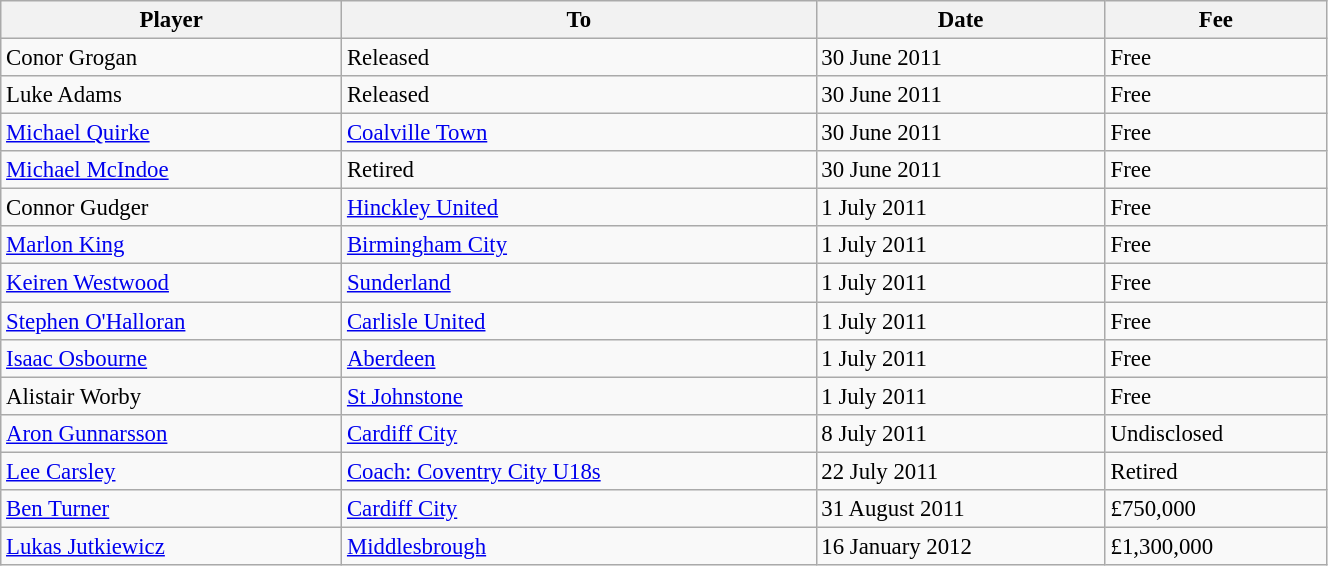<table class="wikitable sortable" style="text-align:center; font-size:95%;width:70%; text-align:left">
<tr>
<th>Player</th>
<th>To</th>
<th>Date</th>
<th>Fee</th>
</tr>
<tr>
<td> Conor Grogan</td>
<td>Released</td>
<td>30 June 2011</td>
<td>Free</td>
</tr>
<tr>
<td> Luke Adams</td>
<td>Released</td>
<td>30 June 2011</td>
<td>Free</td>
</tr>
<tr>
<td> <a href='#'>Michael Quirke</a></td>
<td> <a href='#'>Coalville Town</a></td>
<td>30 June 2011</td>
<td>Free</td>
</tr>
<tr>
<td> <a href='#'>Michael McIndoe</a></td>
<td>Retired</td>
<td>30 June 2011</td>
<td>Free</td>
</tr>
<tr>
<td> Connor Gudger</td>
<td> <a href='#'>Hinckley United</a></td>
<td>1 July 2011</td>
<td>Free</td>
</tr>
<tr>
<td> <a href='#'>Marlon King</a></td>
<td> <a href='#'>Birmingham City</a></td>
<td>1 July 2011</td>
<td>Free</td>
</tr>
<tr>
<td> <a href='#'>Keiren Westwood</a></td>
<td> <a href='#'>Sunderland</a></td>
<td>1 July 2011</td>
<td>Free</td>
</tr>
<tr>
<td> <a href='#'>Stephen O'Halloran</a></td>
<td> <a href='#'>Carlisle United</a></td>
<td>1 July 2011</td>
<td>Free</td>
</tr>
<tr>
<td> <a href='#'>Isaac Osbourne</a></td>
<td> <a href='#'>Aberdeen</a></td>
<td>1 July 2011</td>
<td>Free</td>
</tr>
<tr>
<td> Alistair Worby</td>
<td> <a href='#'>St Johnstone</a></td>
<td>1 July 2011</td>
<td>Free</td>
</tr>
<tr>
<td> <a href='#'>Aron Gunnarsson</a></td>
<td> <a href='#'>Cardiff City</a></td>
<td>8 July 2011</td>
<td>Undisclosed</td>
</tr>
<tr>
<td> <a href='#'>Lee Carsley</a></td>
<td> <a href='#'>Coach: Coventry City U18s</a></td>
<td>22 July 2011</td>
<td>Retired</td>
</tr>
<tr>
<td> <a href='#'>Ben Turner</a></td>
<td> <a href='#'>Cardiff City</a></td>
<td>31 August 2011</td>
<td>£750,000</td>
</tr>
<tr>
<td> <a href='#'>Lukas Jutkiewicz</a></td>
<td> <a href='#'>Middlesbrough</a></td>
<td>16 January 2012</td>
<td>£1,300,000</td>
</tr>
</table>
